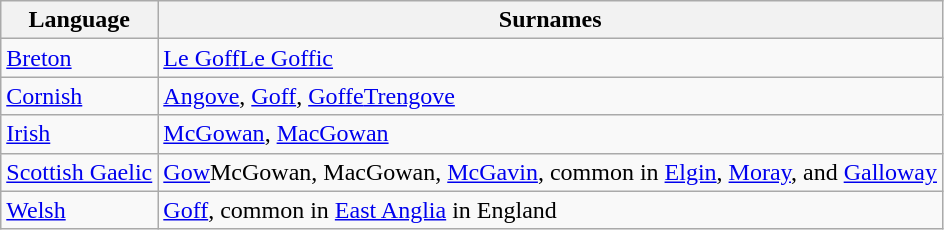<table class="wikitable">
<tr>
<th>Language</th>
<th>Surnames</th>
</tr>
<tr>
<td><a href='#'>Breton</a></td>
<td><a href='#'>Le Goff</a><a href='#'>Le Goffic</a></td>
</tr>
<tr>
<td><a href='#'>Cornish</a></td>
<td><a href='#'>Angove</a>, <a href='#'>Goff</a>, <a href='#'>Goffe</a><a href='#'>Trengove</a></td>
</tr>
<tr>
<td><a href='#'>Irish</a></td>
<td><a href='#'>McGowan</a>, <a href='#'>MacGowan</a></td>
</tr>
<tr>
<td><a href='#'>Scottish Gaelic</a></td>
<td><a href='#'>Gow</a>McGowan, MacGowan, <a href='#'>McGavin</a>, common in <a href='#'>Elgin</a>, <a href='#'>Moray</a>, and <a href='#'>Galloway</a></td>
</tr>
<tr>
<td><a href='#'>Welsh</a></td>
<td><a href='#'>Goff</a>, common in <a href='#'>East Anglia</a> in England</td>
</tr>
</table>
